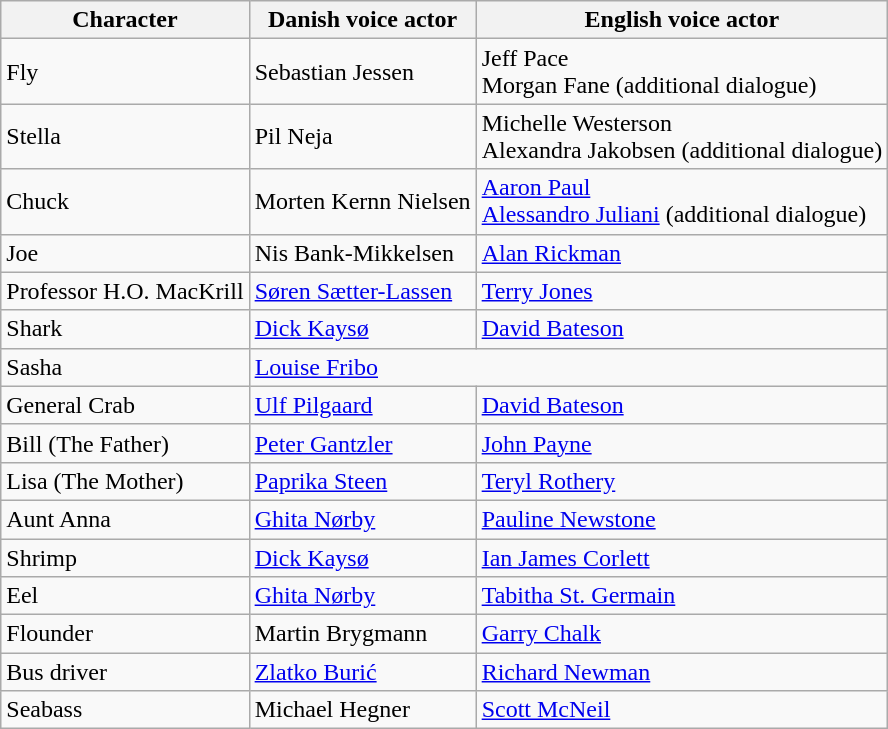<table class="wikitable">
<tr>
<th>Character</th>
<th>Danish voice actor</th>
<th>English voice actor</th>
</tr>
<tr>
<td>Fly</td>
<td>Sebastian Jessen</td>
<td>Jeff Pace<br>Morgan Fane (additional dialogue)</td>
</tr>
<tr>
<td>Stella</td>
<td>Pil Neja</td>
<td>Michelle Westerson<br>Alexandra Jakobsen (additional dialogue)</td>
</tr>
<tr>
<td>Chuck</td>
<td>Morten Kernn Nielsen</td>
<td><a href='#'>Aaron Paul</a><br><a href='#'>Alessandro Juliani</a> (additional dialogue)</td>
</tr>
<tr>
<td>Joe</td>
<td>Nis Bank-Mikkelsen</td>
<td><a href='#'>Alan Rickman</a></td>
</tr>
<tr>
<td>Professor H.O. MacKrill</td>
<td><a href='#'>Søren Sætter-Lassen</a></td>
<td><a href='#'>Terry Jones</a></td>
</tr>
<tr>
<td>Shark</td>
<td><a href='#'>Dick Kaysø</a></td>
<td><a href='#'>David Bateson</a></td>
</tr>
<tr>
<td>Sasha</td>
<td colspan="2"><a href='#'>Louise Fribo</a></td>
</tr>
<tr>
<td>General Crab</td>
<td><a href='#'>Ulf Pilgaard</a></td>
<td><a href='#'>David Bateson</a></td>
</tr>
<tr>
<td>Bill (The Father)</td>
<td><a href='#'>Peter Gantzler</a></td>
<td><a href='#'>John Payne</a></td>
</tr>
<tr>
<td>Lisa (The Mother)</td>
<td><a href='#'>Paprika Steen</a></td>
<td><a href='#'>Teryl Rothery</a></td>
</tr>
<tr>
<td>Aunt Anna</td>
<td><a href='#'>Ghita Nørby</a></td>
<td><a href='#'>Pauline Newstone</a></td>
</tr>
<tr>
<td>Shrimp</td>
<td><a href='#'>Dick Kaysø</a></td>
<td><a href='#'>Ian James Corlett</a></td>
</tr>
<tr>
<td>Eel</td>
<td><a href='#'>Ghita Nørby</a></td>
<td><a href='#'>Tabitha St. Germain</a></td>
</tr>
<tr>
<td>Flounder</td>
<td>Martin Brygmann</td>
<td><a href='#'>Garry Chalk</a></td>
</tr>
<tr>
<td>Bus driver</td>
<td><a href='#'>Zlatko Burić</a></td>
<td><a href='#'>Richard Newman</a></td>
</tr>
<tr>
<td>Seabass</td>
<td>Michael Hegner</td>
<td><a href='#'>Scott McNeil</a></td>
</tr>
</table>
